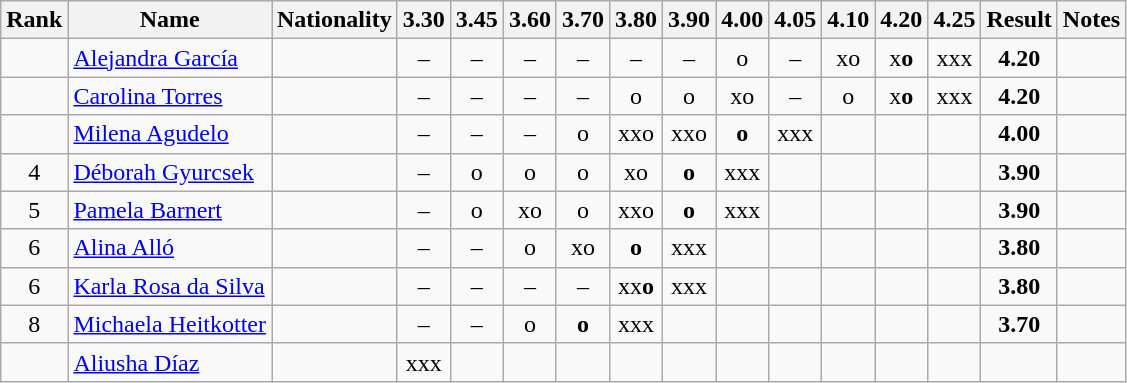<table class="wikitable sortable" style="text-align:center">
<tr>
<th>Rank</th>
<th>Name</th>
<th>Nationality</th>
<th>3.30</th>
<th>3.45</th>
<th>3.60</th>
<th>3.70</th>
<th>3.80</th>
<th>3.90</th>
<th>4.00</th>
<th>4.05</th>
<th>4.10</th>
<th>4.20</th>
<th>4.25</th>
<th>Result</th>
<th>Notes</th>
</tr>
<tr>
<td></td>
<td align=left><a href='#'>Alejandra García</a></td>
<td align=left></td>
<td>–</td>
<td>–</td>
<td>–</td>
<td>–</td>
<td>–</td>
<td>–</td>
<td>o</td>
<td>–</td>
<td>xo</td>
<td>x<strong>o</strong></td>
<td>xxx</td>
<td><strong>4.20</strong></td>
<td></td>
</tr>
<tr>
<td></td>
<td align=left><a href='#'>Carolina Torres</a></td>
<td align=left></td>
<td>–</td>
<td>–</td>
<td>–</td>
<td>–</td>
<td>o</td>
<td>o</td>
<td>xo</td>
<td>–</td>
<td>o</td>
<td>x<strong>o</strong></td>
<td>xxx</td>
<td><strong>4.20</strong></td>
<td></td>
</tr>
<tr>
<td></td>
<td align=left><a href='#'>Milena Agudelo</a></td>
<td align=left></td>
<td>–</td>
<td>–</td>
<td>–</td>
<td>o</td>
<td>xxo</td>
<td>xxo</td>
<td><strong>o</strong></td>
<td>xxx</td>
<td></td>
<td></td>
<td></td>
<td><strong>4.00</strong></td>
<td></td>
</tr>
<tr>
<td>4</td>
<td align=left><a href='#'>Déborah Gyurcsek</a></td>
<td align=left></td>
<td>–</td>
<td>o</td>
<td>o</td>
<td>o</td>
<td>xo</td>
<td><strong>o</strong></td>
<td>xxx</td>
<td></td>
<td></td>
<td></td>
<td></td>
<td><strong>3.90</strong></td>
<td></td>
</tr>
<tr>
<td>5</td>
<td align=left><a href='#'>Pamela Barnert</a></td>
<td align=left></td>
<td>–</td>
<td>o</td>
<td>xo</td>
<td>o</td>
<td>xxo</td>
<td><strong>o</strong></td>
<td>xxx</td>
<td></td>
<td></td>
<td></td>
<td></td>
<td><strong>3.90</strong></td>
<td></td>
</tr>
<tr>
<td>6</td>
<td align=left><a href='#'>Alina Alló</a></td>
<td align=left></td>
<td>–</td>
<td>–</td>
<td>o</td>
<td>xo</td>
<td><strong>o</strong></td>
<td>xxx</td>
<td></td>
<td></td>
<td></td>
<td></td>
<td></td>
<td><strong>3.80</strong></td>
<td></td>
</tr>
<tr>
<td>6</td>
<td align=left><a href='#'>Karla Rosa da Silva</a></td>
<td align=left></td>
<td>–</td>
<td>–</td>
<td>–</td>
<td>–</td>
<td>xx<strong>o</strong></td>
<td>xxx</td>
<td></td>
<td></td>
<td></td>
<td></td>
<td></td>
<td><strong>3.80</strong></td>
<td></td>
</tr>
<tr>
<td>8</td>
<td align=left><a href='#'>Michaela Heitkotter</a></td>
<td align=left></td>
<td>–</td>
<td>–</td>
<td>o</td>
<td><strong>o</strong></td>
<td>xxx</td>
<td></td>
<td></td>
<td></td>
<td></td>
<td></td>
<td></td>
<td><strong>3.70</strong></td>
<td></td>
</tr>
<tr>
<td></td>
<td align=left><a href='#'>Aliusha Díaz</a></td>
<td align=left></td>
<td>xxx</td>
<td></td>
<td></td>
<td></td>
<td></td>
<td></td>
<td></td>
<td></td>
<td></td>
<td></td>
<td></td>
<td><strong></strong></td>
<td></td>
</tr>
</table>
